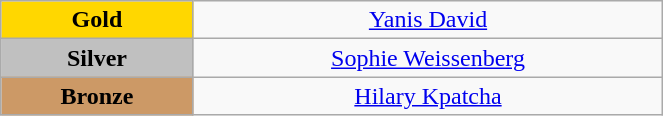<table class="wikitable" style=" text-align:center; " width="35%">
<tr>
<td style="background:gold"><strong>Gold</strong></td>
<td><a href='#'>Yanis David</a> <br><small></small></td>
</tr>
<tr>
<td style="background:silver"><strong>Silver</strong></td>
<td><a href='#'>Sophie Weissenberg</a><br><small> </small></td>
</tr>
<tr>
<td style="background:#cc9966"><strong>Bronze</strong></td>
<td><a href='#'>Hilary Kpatcha</a> <br><small></small></td>
</tr>
</table>
